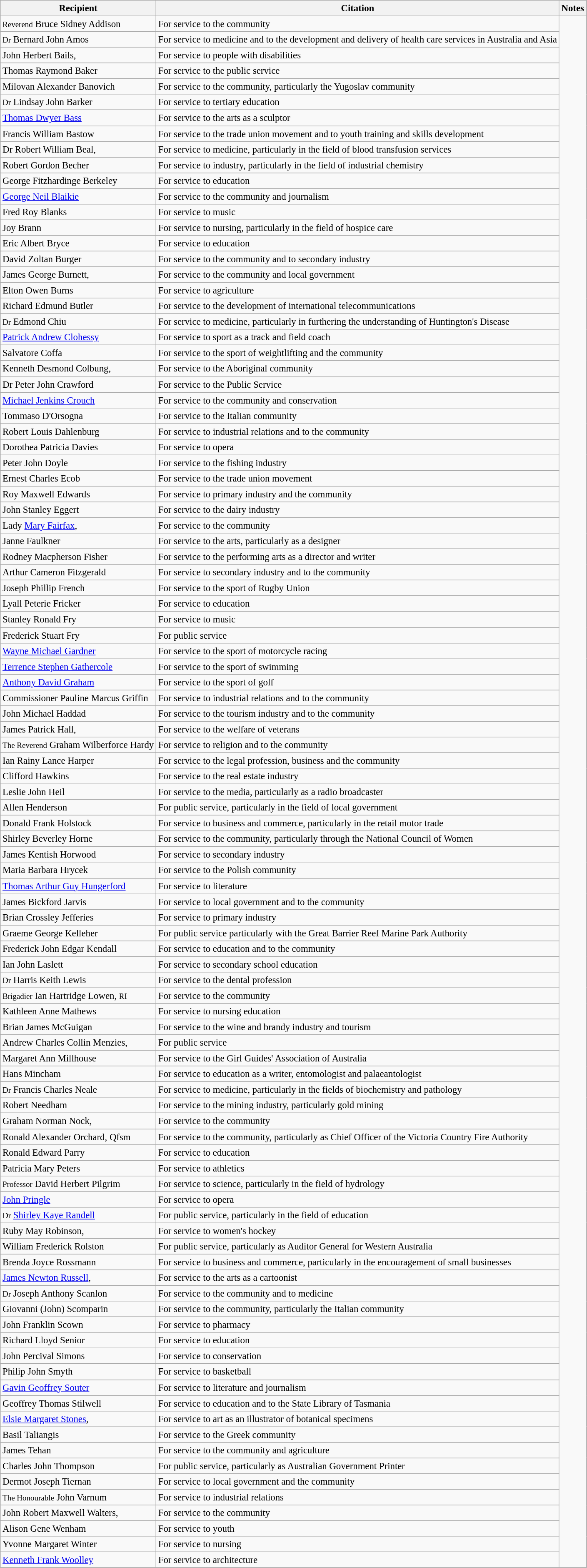<table class="wikitable" style="font-size:95%;">
<tr>
<th>Recipient</th>
<th>Citation</th>
<th>Notes</th>
</tr>
<tr>
<td><small>Reverend</small> Bruce Sidney Addison</td>
<td>For service to the community</td>
<td rowspan="99"></td>
</tr>
<tr>
<td><small>Dr</small> Bernard John Amos</td>
<td>For service to medicine and to the development and delivery of health care services in Australia and Asia</td>
</tr>
<tr>
<td>John Herbert Bails, </td>
<td>For service to people with disabilities</td>
</tr>
<tr>
<td>Thomas Raymond Baker</td>
<td>For service to the public service</td>
</tr>
<tr>
<td>Milovan Alexander Banovich</td>
<td>For service to the community, particularly the Yugoslav community</td>
</tr>
<tr>
<td><small>Dr</small> Lindsay John Barker</td>
<td>For service to tertiary education</td>
</tr>
<tr>
<td><a href='#'>Thomas Dwyer Bass</a></td>
<td>For service to the arts as a sculptor</td>
</tr>
<tr>
<td>Francis William Bastow</td>
<td>For service to the trade union movement and to youth training and skills development</td>
</tr>
<tr>
<td>Dr Robert William Beal, </td>
<td>For service to medicine, particularly in the field of blood transfusion services</td>
</tr>
<tr>
<td>Robert Gordon Becher</td>
<td>For service to industry, particularly in the field of industrial chemistry</td>
</tr>
<tr>
<td>George Fitzhardinge Berkeley</td>
<td>For service to education</td>
</tr>
<tr>
<td><a href='#'>George Neil Blaikie</a></td>
<td>For service to the community and journalism</td>
</tr>
<tr>
<td>Fred Roy Blanks</td>
<td>For service to music</td>
</tr>
<tr>
<td>Joy Brann</td>
<td>For service to nursing, particularly in the field of hospice care</td>
</tr>
<tr>
<td>Eric Albert Bryce</td>
<td>For service to education</td>
</tr>
<tr>
<td>David Zoltan Burger</td>
<td>For service to the community and to secondary industry</td>
</tr>
<tr>
<td>James George Burnett, </td>
<td>For service to the community and local government</td>
</tr>
<tr>
<td>Elton Owen Burns</td>
<td>For service to agriculture</td>
</tr>
<tr>
<td>Richard Edmund Butler</td>
<td>For service to the development of international telecommunications</td>
</tr>
<tr>
<td><small>Dr</small> Edmond Chiu</td>
<td>For service to medicine, particularly in furthering the understanding of Huntington's Disease</td>
</tr>
<tr>
<td><a href='#'>Patrick Andrew Clohessy</a></td>
<td>For service to sport as a track and field coach</td>
</tr>
<tr>
<td>Salvatore Coffa</td>
<td>For service to the sport of weightlifting and the community</td>
</tr>
<tr>
<td>Kenneth Desmond Colbung, </td>
<td>For service to the Aboriginal community</td>
</tr>
<tr>
<td>Dr Peter John Crawford</td>
<td>For service to the Public Service</td>
</tr>
<tr>
<td><a href='#'>Michael Jenkins Crouch</a></td>
<td>For service to the community and conservation</td>
</tr>
<tr>
<td>Tommaso D'Orsogna</td>
<td>For service to the Italian community</td>
</tr>
<tr>
<td>Robert Louis Dahlenburg</td>
<td>For service to industrial relations and to the community</td>
</tr>
<tr>
<td>Dorothea Patricia Davies</td>
<td>For service to opera</td>
</tr>
<tr>
<td>Peter John Doyle</td>
<td>For service to the fishing industry</td>
</tr>
<tr>
<td>Ernest Charles Ecob</td>
<td>For service to the trade union movement</td>
</tr>
<tr>
<td>Roy Maxwell Edwards</td>
<td>For service to primary industry and the community</td>
</tr>
<tr>
<td>John Stanley Eggert</td>
<td>For service to the dairy industry</td>
</tr>
<tr>
<td>Lady <a href='#'>Mary Fairfax</a>, </td>
<td>For service to the community</td>
</tr>
<tr>
<td>Janne Faulkner</td>
<td>For service to the arts, particularly as a designer</td>
</tr>
<tr>
<td>Rodney Macpherson Fisher</td>
<td>For service to the performing arts as a director and writer</td>
</tr>
<tr>
<td>Arthur Cameron Fitzgerald</td>
<td>For service to secondary industry and to the community</td>
</tr>
<tr>
<td>Joseph Phillip French</td>
<td>For service to the sport of Rugby Union</td>
</tr>
<tr>
<td>Lyall Peterie Fricker</td>
<td>For service to education</td>
</tr>
<tr>
<td>Stanley Ronald Fry</td>
<td>For service to music</td>
</tr>
<tr>
<td>Frederick Stuart Fry</td>
<td>For public service</td>
</tr>
<tr>
<td><a href='#'>Wayne Michael Gardner</a></td>
<td>For service to the sport of motorcycle racing</td>
</tr>
<tr>
<td><a href='#'>Terrence Stephen Gathercole</a></td>
<td>For service to the sport of swimming</td>
</tr>
<tr>
<td><a href='#'>Anthony David Graham</a></td>
<td>For service to the sport of golf</td>
</tr>
<tr>
<td>Commissioner Pauline Marcus Griffin</td>
<td>For service to industrial relations and to the community</td>
</tr>
<tr>
<td>John Michael Haddad</td>
<td>For service to the tourism industry and to the community</td>
</tr>
<tr>
<td>James Patrick Hall, </td>
<td>For service to the welfare of veterans</td>
</tr>
<tr>
<td><small>The Reverend</small> Graham Wilberforce Hardy</td>
<td>For service to religion and to the community</td>
</tr>
<tr>
<td>Ian Rainy Lance Harper</td>
<td>For service to the legal profession, business and the community</td>
</tr>
<tr>
<td>Clifford Hawkins</td>
<td>For service to the real estate industry</td>
</tr>
<tr>
<td>Leslie John Heil</td>
<td>For service to the media, particularly as a radio broadcaster</td>
</tr>
<tr>
<td>Allen Henderson</td>
<td>For public service, particularly in the field of local government</td>
</tr>
<tr>
<td>Donald Frank Holstock</td>
<td>For service to business and commerce, particularly in the retail motor trade</td>
</tr>
<tr>
<td>Shirley Beverley Horne</td>
<td>For service to the community, particularly through the National Council of Women</td>
</tr>
<tr>
<td>James Kentish Horwood</td>
<td>For service to secondary industry</td>
</tr>
<tr>
<td>Maria Barbara Hrycek</td>
<td>For service to the Polish community</td>
</tr>
<tr>
<td><a href='#'>Thomas Arthur Guy Hungerford</a></td>
<td>For service to literature</td>
</tr>
<tr>
<td>James Bickford Jarvis</td>
<td>For service to local government and to the community</td>
</tr>
<tr>
<td>Brian Crossley Jefferies</td>
<td>For service to primary industry</td>
</tr>
<tr>
<td>Graeme George Kelleher</td>
<td>For public service particularly with the Great Barrier Reef Marine Park Authority</td>
</tr>
<tr>
<td>Frederick John Edgar Kendall</td>
<td>For service to education and to the community</td>
</tr>
<tr>
<td>Ian John Laslett</td>
<td>For service to secondary school education</td>
</tr>
<tr>
<td><small>Dr</small> Harris Keith Lewis</td>
<td>For service to the dental profession</td>
</tr>
<tr>
<td><small>Brigadier</small> Ian Hartridge Lowen, <small>RI</small></td>
<td>For service to the community</td>
</tr>
<tr>
<td>Kathleen Anne Mathews</td>
<td>For service to nursing education</td>
</tr>
<tr>
<td>Brian James McGuigan</td>
<td>For service to the wine and brandy industry and tourism</td>
</tr>
<tr>
<td>Andrew Charles Collin Menzies, </td>
<td>For public service</td>
</tr>
<tr>
<td>Margaret Ann Millhouse</td>
<td>For service to the Girl Guides' Association of Australia</td>
</tr>
<tr>
<td>Hans Mincham</td>
<td>For service to education as a writer, entomologist and palaeantologist</td>
</tr>
<tr>
<td><small>Dr</small> Francis Charles Neale</td>
<td>For service to medicine, particularly in the fields of biochemistry and pathology</td>
</tr>
<tr>
<td>Robert Needham</td>
<td>For service to the mining industry, particularly gold mining</td>
</tr>
<tr>
<td>Graham Norman Nock, </td>
<td>For service to the community</td>
</tr>
<tr>
<td>Ronald Alexander Orchard, Qfsm</td>
<td>For service to the community, particularly as Chief Officer of the Victoria Country Fire Authority</td>
</tr>
<tr>
<td>Ronald Edward Parry</td>
<td>For service to education</td>
</tr>
<tr>
<td>Patricia Mary Peters</td>
<td>For service to athletics</td>
</tr>
<tr>
<td><small>Professor</small> David Herbert Pilgrim</td>
<td>For service to science, particularly in the field of hydrology</td>
</tr>
<tr>
<td><a href='#'>John Pringle</a></td>
<td>For service to opera</td>
</tr>
<tr>
<td><small>Dr</small> <a href='#'>Shirley Kaye Randell</a></td>
<td>For public service, particularly in the field of education</td>
</tr>
<tr>
<td>Ruby May Robinson, </td>
<td>For service to women's hockey</td>
</tr>
<tr>
<td>William Frederick Rolston</td>
<td>For public service, particularly as Auditor General for Western Australia</td>
</tr>
<tr>
<td>Brenda Joyce Rossmann</td>
<td>For service to business and commerce, particularly in the encouragement of small businesses</td>
</tr>
<tr>
<td><a href='#'>James Newton Russell</a>, </td>
<td>For service to the arts as a cartoonist</td>
</tr>
<tr>
<td><small>Dr</small> Joseph Anthony Scanlon</td>
<td>For service to the community and to medicine</td>
</tr>
<tr>
<td>Giovanni (John) Scomparin</td>
<td>For service to the community, particularly the Italian community</td>
</tr>
<tr>
<td>John Franklin Scown</td>
<td>For service to pharmacy</td>
</tr>
<tr>
<td>Richard Lloyd Senior</td>
<td>For service to education</td>
</tr>
<tr>
<td>John Percival Simons</td>
<td>For service to conservation</td>
</tr>
<tr>
<td>Philip John Smyth</td>
<td>For service to basketball</td>
</tr>
<tr>
<td><a href='#'>Gavin Geoffrey Souter</a></td>
<td>For service to literature and journalism</td>
</tr>
<tr>
<td>Geoffrey Thomas Stilwell</td>
<td>For service to education and to the State Library of Tasmania</td>
</tr>
<tr>
<td><a href='#'>Elsie Margaret Stones</a>, </td>
<td>For service to art as an illustrator of botanical specimens</td>
</tr>
<tr>
<td>Basil Taliangis</td>
<td>For service to the Greek community</td>
</tr>
<tr>
<td>James Tehan</td>
<td>For service to the community and agriculture</td>
</tr>
<tr>
<td>Charles John Thompson</td>
<td>For public service, particularly as Australian Government Printer</td>
</tr>
<tr>
<td>Dermot Joseph Tiernan</td>
<td>For service to local government and the community</td>
</tr>
<tr>
<td><small>The Honourable</small> John Varnum</td>
<td>For service to industrial relations</td>
</tr>
<tr>
<td>John Robert Maxwell Walters, </td>
<td>For service to the community</td>
</tr>
<tr>
<td>Alison Gene Wenham</td>
<td>For service to youth</td>
</tr>
<tr>
<td>Yvonne Margaret Winter</td>
<td>For service to nursing</td>
</tr>
<tr>
<td><a href='#'>Kenneth Frank Woolley</a></td>
<td>For service to architecture</td>
</tr>
</table>
